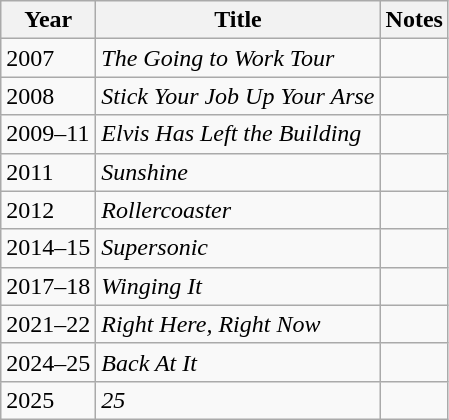<table class="wikitable sortable">
<tr>
<th>Year</th>
<th>Title</th>
<th>Notes</th>
</tr>
<tr>
<td>2007</td>
<td><em>The Going to Work Tour</em></td>
<td></td>
</tr>
<tr>
<td>2008</td>
<td><em>Stick Your Job Up Your Arse</em></td>
<td></td>
</tr>
<tr>
<td>2009–11</td>
<td><em>Elvis Has Left the Building</em></td>
<td></td>
</tr>
<tr>
<td>2011</td>
<td><em>Sunshine</em></td>
<td></td>
</tr>
<tr>
<td>2012</td>
<td><em>Rollercoaster</em></td>
<td></td>
</tr>
<tr>
<td>2014–15</td>
<td><em>Supersonic</em></td>
<td></td>
</tr>
<tr>
<td>2017–18</td>
<td><em>Winging It</em></td>
<td></td>
</tr>
<tr>
<td>2021–22</td>
<td><em>Right Here, Right Now</em></td>
<td></td>
</tr>
<tr>
<td>2024–25</td>
<td><em>Back At It</em></td>
<td></td>
</tr>
<tr>
<td>2025</td>
<td><em>25</em></td>
<td></td>
</tr>
</table>
